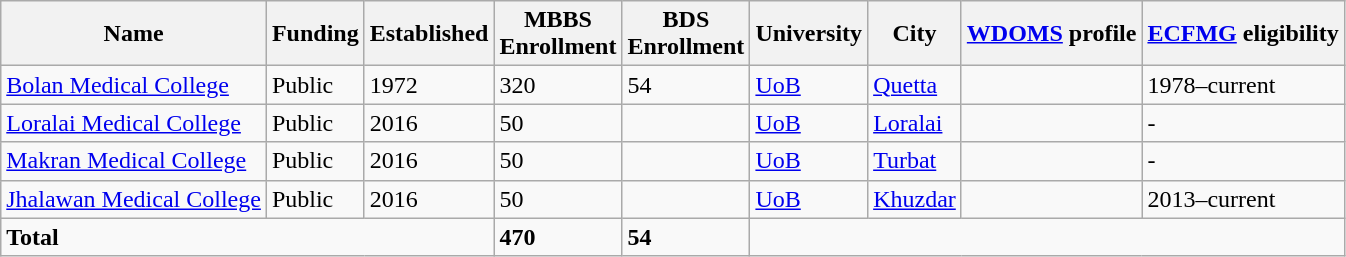<table class="wikitable sortable static-row-numbers static-row-header-hash">
<tr>
<th>Name</th>
<th>Funding</th>
<th>Established</th>
<th>MBBS<br>Enrollment</th>
<th>BDS<br>Enrollment</th>
<th>University</th>
<th>City</th>
<th><a href='#'>WDOMS</a> profile</th>
<th><a href='#'>ECFMG</a> eligibility</th>
</tr>
<tr>
<td><a href='#'>Bolan Medical College</a></td>
<td>Public</td>
<td>1972</td>
<td>320</td>
<td>54</td>
<td><a href='#'>UoB</a></td>
<td><a href='#'>Quetta</a></td>
<td></td>
<td>1978–current</td>
</tr>
<tr>
<td><a href='#'>Loralai Medical College</a></td>
<td>Public</td>
<td>2016</td>
<td>50</td>
<td></td>
<td><a href='#'>UoB</a></td>
<td><a href='#'>Loralai</a></td>
<td></td>
<td>-</td>
</tr>
<tr>
<td><a href='#'>Makran Medical College</a></td>
<td>Public</td>
<td>2016</td>
<td>50</td>
<td></td>
<td><a href='#'>UoB</a></td>
<td><a href='#'>Turbat</a></td>
<td></td>
<td>-</td>
</tr>
<tr>
<td><a href='#'>Jhalawan Medical College</a></td>
<td>Public</td>
<td>2016</td>
<td>50</td>
<td></td>
<td><a href='#'>UoB</a></td>
<td><a href='#'>Khuzdar</a></td>
<td></td>
<td>2013–current</td>
</tr>
<tr>
<td colspan="3"><strong>Total</strong></td>
<td><strong>470</strong></td>
<td><strong>54</strong></td>
<td colspan="4"></td>
</tr>
</table>
